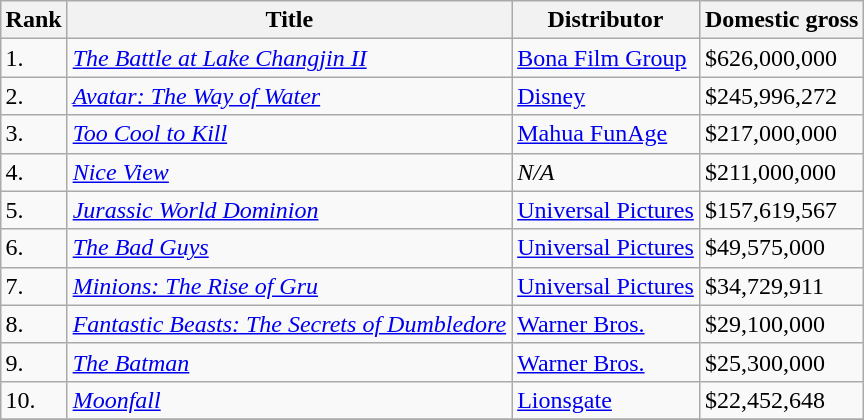<table class="wikitable sortable" style="margin:auto; margin:auto;">
<tr>
<th>Rank</th>
<th>Title</th>
<th>Distributor</th>
<th>Domestic gross</th>
</tr>
<tr>
<td>1.</td>
<td><em><a href='#'>The Battle at Lake Changjin II</a></em></td>
<td><a href='#'>Bona Film Group</a></td>
<td>$626,000,000</td>
</tr>
<tr>
<td>2.</td>
<td><em><a href='#'>Avatar: The Way of Water</a></em></td>
<td><a href='#'>Disney</a></td>
<td>$245,996,272</td>
</tr>
<tr>
<td>3.</td>
<td><em><a href='#'>Too Cool to Kill</a></em></td>
<td><a href='#'>Mahua FunAge</a></td>
<td>$217,000,000</td>
</tr>
<tr>
<td>4.</td>
<td><em><a href='#'> Nice View</a></em></td>
<td><em>N/A</em></td>
<td>$211,000,000</td>
</tr>
<tr>
<td>5.</td>
<td><em><a href='#'>Jurassic World Dominion</a></em></td>
<td><a href='#'>Universal Pictures</a></td>
<td>$157,619,567</td>
</tr>
<tr>
<td>6.</td>
<td><em><a href='#'> The Bad Guys</a></em></td>
<td><a href='#'>Universal Pictures</a></td>
<td>$49,575,000</td>
</tr>
<tr>
<td>7.</td>
<td><em><a href='#'>Minions: The Rise of Gru</a></em></td>
<td><a href='#'>Universal Pictures</a></td>
<td>$34,729,911</td>
</tr>
<tr>
<td>8.</td>
<td><em><a href='#'>Fantastic Beasts: The Secrets of Dumbledore</a></em></td>
<td><a href='#'>Warner Bros.</a></td>
<td>$29,100,000</td>
</tr>
<tr>
<td>9.</td>
<td><em><a href='#'>The Batman</a></em></td>
<td><a href='#'>Warner Bros.</a></td>
<td>$25,300,000</td>
</tr>
<tr>
<td>10.</td>
<td><em><a href='#'>Moonfall</a></em></td>
<td><a href='#'> Lionsgate</a></td>
<td>$22,452,648</td>
</tr>
<tr>
</tr>
</table>
